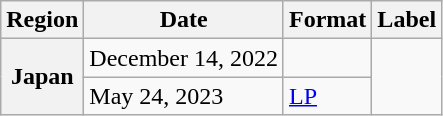<table class="wikitable plainrowheaders">
<tr>
<th scope="col">Region</th>
<th scope="col">Date</th>
<th scope="col">Format</th>
<th scope="col">Label</th>
</tr>
<tr>
<th rowspan="2" scope="row">Japan</th>
<td>December 14, 2022</td>
<td></td>
<td rowspan="2"></td>
</tr>
<tr>
<td>May 24, 2023</td>
<td><a href='#'>LP</a></td>
</tr>
</table>
